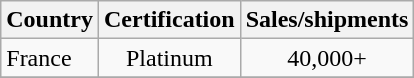<table class="wikitable">
<tr>
<th align="left">Country</th>
<th align="left">Certification</th>
<th align="left">Sales/shipments</th>
</tr>
<tr>
<td align="left">France</td>
<td align="center">Platinum</td>
<td align="center">40,000+</td>
</tr>
<tr>
</tr>
</table>
